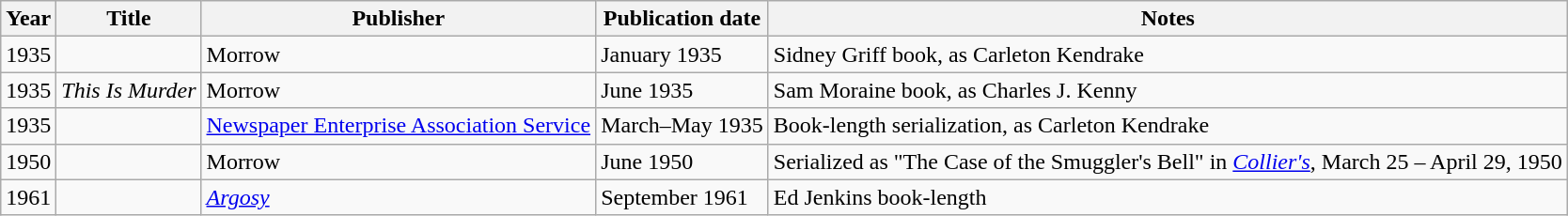<table class="wikitable sortable">
<tr>
<th>Year</th>
<th>Title</th>
<th>Publisher</th>
<th class="unsortable">Publication date</th>
<th class="unsortable">Notes</th>
</tr>
<tr>
<td>1935</td>
<td><em></em></td>
<td>Morrow</td>
<td>January 1935</td>
<td>Sidney Griff book, as Carleton Kendrake</td>
</tr>
<tr>
<td>1935</td>
<td><em>This Is Murder</em></td>
<td>Morrow</td>
<td>June 1935</td>
<td>Sam Moraine book, as Charles J. Kenny</td>
</tr>
<tr>
<td>1935</td>
<td><em></em></td>
<td><a href='#'>Newspaper Enterprise Association Service</a></td>
<td>March–May 1935</td>
<td>Book-length serialization, as Carleton Kendrake</td>
</tr>
<tr>
<td>1950</td>
<td><em></em></td>
<td>Morrow</td>
<td>June 1950</td>
<td>Serialized as "The Case of the Smuggler's Bell" in <em><a href='#'>Collier's</a></em>, March 25 – April 29, 1950</td>
</tr>
<tr>
<td>1961</td>
<td><em></em></td>
<td><em><a href='#'>Argosy</a></em></td>
<td>September 1961</td>
<td>Ed Jenkins book-length</td>
</tr>
</table>
